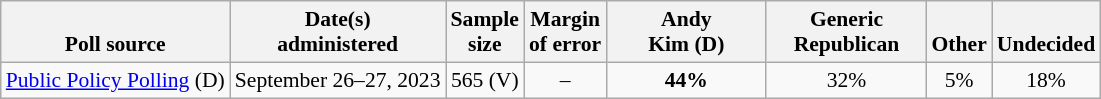<table class="wikitable" style="font-size:90%;text-align:center;">
<tr style="vertical-align:bottom">
<th>Poll source</th>
<th>Date(s)<br>administered</th>
<th>Sample<br>size</th>
<th>Margin<br>of error</th>
<th style="width:100px;">Andy<br>Kim (D)</th>
<th style="width:100px;">Generic<br>Republican</th>
<th>Other</th>
<th>Undecided</th>
</tr>
<tr>
<td style="text-align:left;"><a href='#'>Public Policy Polling</a> (D)</td>
<td>September 26–27, 2023</td>
<td>565 (V)</td>
<td>–</td>
<td><strong>44%</strong></td>
<td>32%</td>
<td>5%</td>
<td>18%</td>
</tr>
</table>
